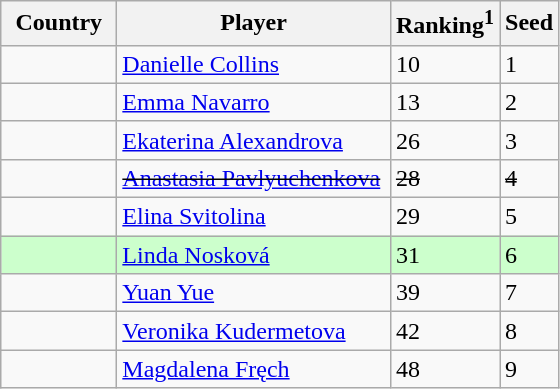<table class="sortable wikitable">
<tr>
<th width="70">Country</th>
<th width="175">Player</th>
<th>Ranking<sup>1</sup></th>
<th>Seed</th>
</tr>
<tr>
<td></td>
<td><a href='#'>Danielle Collins</a></td>
<td>10</td>
<td>1</td>
</tr>
<tr>
<td></td>
<td><a href='#'>Emma Navarro</a></td>
<td>13</td>
<td>2</td>
</tr>
<tr>
<td></td>
<td><a href='#'>Ekaterina Alexandrova</a></td>
<td>26</td>
<td>3</td>
</tr>
<tr>
<td></td>
<td><s><a href='#'>Anastasia Pavlyuchenkova</a></s></td>
<td><s>28</s></td>
<td><s>4</s></td>
</tr>
<tr>
<td></td>
<td><a href='#'>Elina Svitolina</a></td>
<td>29</td>
<td>5</td>
</tr>
<tr style="background:#cfc;">
<td></td>
<td><a href='#'>Linda Nosková</a></td>
<td>31</td>
<td>6</td>
</tr>
<tr>
<td></td>
<td><a href='#'>Yuan Yue</a></td>
<td>39</td>
<td>7</td>
</tr>
<tr>
<td></td>
<td><a href='#'>Veronika Kudermetova</a></td>
<td>42</td>
<td>8</td>
</tr>
<tr>
<td></td>
<td><a href='#'>Magdalena Fręch</a></td>
<td>48</td>
<td>9</td>
</tr>
</table>
